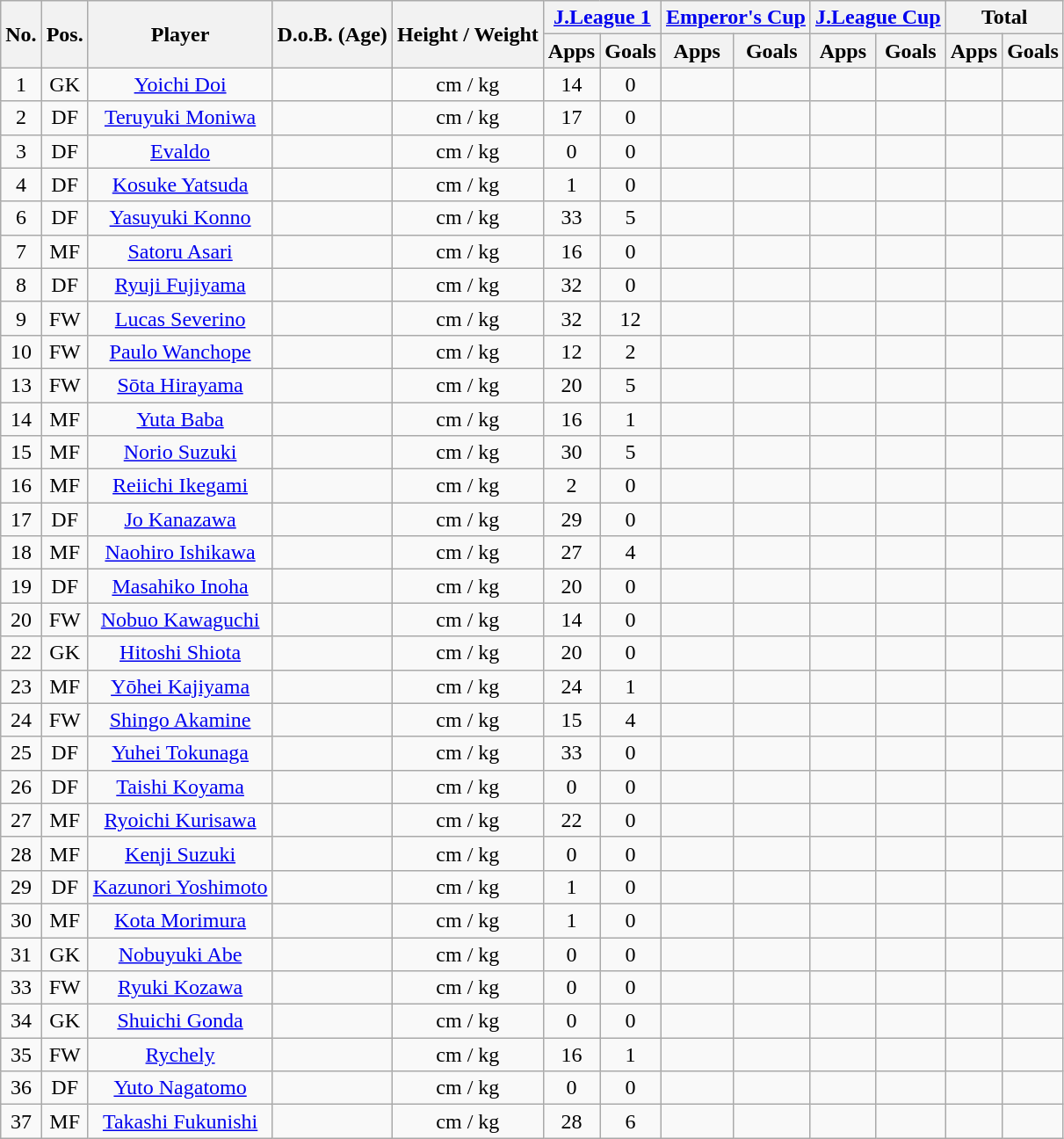<table class="wikitable" style="text-align:center;">
<tr>
<th rowspan="2">No.</th>
<th rowspan="2">Pos.</th>
<th rowspan="2">Player</th>
<th rowspan="2">D.o.B. (Age)</th>
<th rowspan="2">Height / Weight</th>
<th colspan="2"><a href='#'>J.League 1</a></th>
<th colspan="2"><a href='#'>Emperor's Cup</a></th>
<th colspan="2"><a href='#'>J.League Cup</a></th>
<th colspan="2">Total</th>
</tr>
<tr>
<th>Apps</th>
<th>Goals</th>
<th>Apps</th>
<th>Goals</th>
<th>Apps</th>
<th>Goals</th>
<th>Apps</th>
<th>Goals</th>
</tr>
<tr>
<td>1</td>
<td>GK</td>
<td><a href='#'>Yoichi Doi</a></td>
<td></td>
<td>cm / kg</td>
<td>14</td>
<td>0</td>
<td></td>
<td></td>
<td></td>
<td></td>
<td></td>
<td></td>
</tr>
<tr>
<td>2</td>
<td>DF</td>
<td><a href='#'>Teruyuki Moniwa</a></td>
<td></td>
<td>cm / kg</td>
<td>17</td>
<td>0</td>
<td></td>
<td></td>
<td></td>
<td></td>
<td></td>
<td></td>
</tr>
<tr>
<td>3</td>
<td>DF</td>
<td><a href='#'>Evaldo</a></td>
<td></td>
<td>cm / kg</td>
<td>0</td>
<td>0</td>
<td></td>
<td></td>
<td></td>
<td></td>
<td></td>
<td></td>
</tr>
<tr>
<td>4</td>
<td>DF</td>
<td><a href='#'>Kosuke Yatsuda</a></td>
<td></td>
<td>cm / kg</td>
<td>1</td>
<td>0</td>
<td></td>
<td></td>
<td></td>
<td></td>
<td></td>
<td></td>
</tr>
<tr>
<td>6</td>
<td>DF</td>
<td><a href='#'>Yasuyuki Konno</a></td>
<td></td>
<td>cm / kg</td>
<td>33</td>
<td>5</td>
<td></td>
<td></td>
<td></td>
<td></td>
<td></td>
<td></td>
</tr>
<tr>
<td>7</td>
<td>MF</td>
<td><a href='#'>Satoru Asari</a></td>
<td></td>
<td>cm / kg</td>
<td>16</td>
<td>0</td>
<td></td>
<td></td>
<td></td>
<td></td>
<td></td>
<td></td>
</tr>
<tr>
<td>8</td>
<td>DF</td>
<td><a href='#'>Ryuji Fujiyama</a></td>
<td></td>
<td>cm / kg</td>
<td>32</td>
<td>0</td>
<td></td>
<td></td>
<td></td>
<td></td>
<td></td>
<td></td>
</tr>
<tr>
<td>9</td>
<td>FW</td>
<td><a href='#'>Lucas Severino</a></td>
<td></td>
<td>cm / kg</td>
<td>32</td>
<td>12</td>
<td></td>
<td></td>
<td></td>
<td></td>
<td></td>
<td></td>
</tr>
<tr>
<td>10</td>
<td>FW</td>
<td><a href='#'>Paulo Wanchope</a></td>
<td></td>
<td>cm / kg</td>
<td>12</td>
<td>2</td>
<td></td>
<td></td>
<td></td>
<td></td>
<td></td>
<td></td>
</tr>
<tr>
<td>13</td>
<td>FW</td>
<td><a href='#'>Sōta Hirayama</a></td>
<td></td>
<td>cm / kg</td>
<td>20</td>
<td>5</td>
<td></td>
<td></td>
<td></td>
<td></td>
<td></td>
<td></td>
</tr>
<tr>
<td>14</td>
<td>MF</td>
<td><a href='#'>Yuta Baba</a></td>
<td></td>
<td>cm / kg</td>
<td>16</td>
<td>1</td>
<td></td>
<td></td>
<td></td>
<td></td>
<td></td>
<td></td>
</tr>
<tr>
<td>15</td>
<td>MF</td>
<td><a href='#'>Norio Suzuki</a></td>
<td></td>
<td>cm / kg</td>
<td>30</td>
<td>5</td>
<td></td>
<td></td>
<td></td>
<td></td>
<td></td>
<td></td>
</tr>
<tr>
<td>16</td>
<td>MF</td>
<td><a href='#'>Reiichi Ikegami</a></td>
<td></td>
<td>cm / kg</td>
<td>2</td>
<td>0</td>
<td></td>
<td></td>
<td></td>
<td></td>
<td></td>
<td></td>
</tr>
<tr>
<td>17</td>
<td>DF</td>
<td><a href='#'>Jo Kanazawa</a></td>
<td></td>
<td>cm / kg</td>
<td>29</td>
<td>0</td>
<td></td>
<td></td>
<td></td>
<td></td>
<td></td>
<td></td>
</tr>
<tr>
<td>18</td>
<td>MF</td>
<td><a href='#'>Naohiro Ishikawa</a></td>
<td></td>
<td>cm / kg</td>
<td>27</td>
<td>4</td>
<td></td>
<td></td>
<td></td>
<td></td>
<td></td>
<td></td>
</tr>
<tr>
<td>19</td>
<td>DF</td>
<td><a href='#'>Masahiko Inoha</a></td>
<td></td>
<td>cm / kg</td>
<td>20</td>
<td>0</td>
<td></td>
<td></td>
<td></td>
<td></td>
<td></td>
<td></td>
</tr>
<tr>
<td>20</td>
<td>FW</td>
<td><a href='#'>Nobuo Kawaguchi</a></td>
<td></td>
<td>cm / kg</td>
<td>14</td>
<td>0</td>
<td></td>
<td></td>
<td></td>
<td></td>
<td></td>
<td></td>
</tr>
<tr>
<td>22</td>
<td>GK</td>
<td><a href='#'>Hitoshi Shiota</a></td>
<td></td>
<td>cm / kg</td>
<td>20</td>
<td>0</td>
<td></td>
<td></td>
<td></td>
<td></td>
<td></td>
<td></td>
</tr>
<tr>
<td>23</td>
<td>MF</td>
<td><a href='#'>Yōhei Kajiyama</a></td>
<td></td>
<td>cm / kg</td>
<td>24</td>
<td>1</td>
<td></td>
<td></td>
<td></td>
<td></td>
<td></td>
<td></td>
</tr>
<tr>
<td>24</td>
<td>FW</td>
<td><a href='#'>Shingo Akamine</a></td>
<td></td>
<td>cm / kg</td>
<td>15</td>
<td>4</td>
<td></td>
<td></td>
<td></td>
<td></td>
<td></td>
<td></td>
</tr>
<tr>
<td>25</td>
<td>DF</td>
<td><a href='#'>Yuhei Tokunaga</a></td>
<td></td>
<td>cm / kg</td>
<td>33</td>
<td>0</td>
<td></td>
<td></td>
<td></td>
<td></td>
<td></td>
<td></td>
</tr>
<tr>
<td>26</td>
<td>DF</td>
<td><a href='#'>Taishi Koyama</a></td>
<td></td>
<td>cm / kg</td>
<td>0</td>
<td>0</td>
<td></td>
<td></td>
<td></td>
<td></td>
<td></td>
<td></td>
</tr>
<tr>
<td>27</td>
<td>MF</td>
<td><a href='#'>Ryoichi Kurisawa</a></td>
<td></td>
<td>cm / kg</td>
<td>22</td>
<td>0</td>
<td></td>
<td></td>
<td></td>
<td></td>
<td></td>
<td></td>
</tr>
<tr>
<td>28</td>
<td>MF</td>
<td><a href='#'>Kenji Suzuki</a></td>
<td></td>
<td>cm / kg</td>
<td>0</td>
<td>0</td>
<td></td>
<td></td>
<td></td>
<td></td>
<td></td>
<td></td>
</tr>
<tr>
<td>29</td>
<td>DF</td>
<td><a href='#'>Kazunori Yoshimoto</a></td>
<td></td>
<td>cm / kg</td>
<td>1</td>
<td>0</td>
<td></td>
<td></td>
<td></td>
<td></td>
<td></td>
<td></td>
</tr>
<tr>
<td>30</td>
<td>MF</td>
<td><a href='#'>Kota Morimura</a></td>
<td></td>
<td>cm / kg</td>
<td>1</td>
<td>0</td>
<td></td>
<td></td>
<td></td>
<td></td>
<td></td>
<td></td>
</tr>
<tr>
<td>31</td>
<td>GK</td>
<td><a href='#'>Nobuyuki Abe</a></td>
<td></td>
<td>cm / kg</td>
<td>0</td>
<td>0</td>
<td></td>
<td></td>
<td></td>
<td></td>
<td></td>
<td></td>
</tr>
<tr>
<td>33</td>
<td>FW</td>
<td><a href='#'>Ryuki Kozawa</a></td>
<td></td>
<td>cm / kg</td>
<td>0</td>
<td>0</td>
<td></td>
<td></td>
<td></td>
<td></td>
<td></td>
<td></td>
</tr>
<tr>
<td>34</td>
<td>GK</td>
<td><a href='#'>Shuichi Gonda</a></td>
<td></td>
<td>cm / kg</td>
<td>0</td>
<td>0</td>
<td></td>
<td></td>
<td></td>
<td></td>
<td></td>
<td></td>
</tr>
<tr>
<td>35</td>
<td>FW</td>
<td><a href='#'>Rychely</a></td>
<td></td>
<td>cm / kg</td>
<td>16</td>
<td>1</td>
<td></td>
<td></td>
<td></td>
<td></td>
<td></td>
<td></td>
</tr>
<tr>
<td>36</td>
<td>DF</td>
<td><a href='#'>Yuto Nagatomo</a></td>
<td></td>
<td>cm / kg</td>
<td>0</td>
<td>0</td>
<td></td>
<td></td>
<td></td>
<td></td>
<td></td>
<td></td>
</tr>
<tr>
<td>37</td>
<td>MF</td>
<td><a href='#'>Takashi Fukunishi</a></td>
<td></td>
<td>cm / kg</td>
<td>28</td>
<td>6</td>
<td></td>
<td></td>
<td></td>
<td></td>
<td></td>
<td></td>
</tr>
</table>
